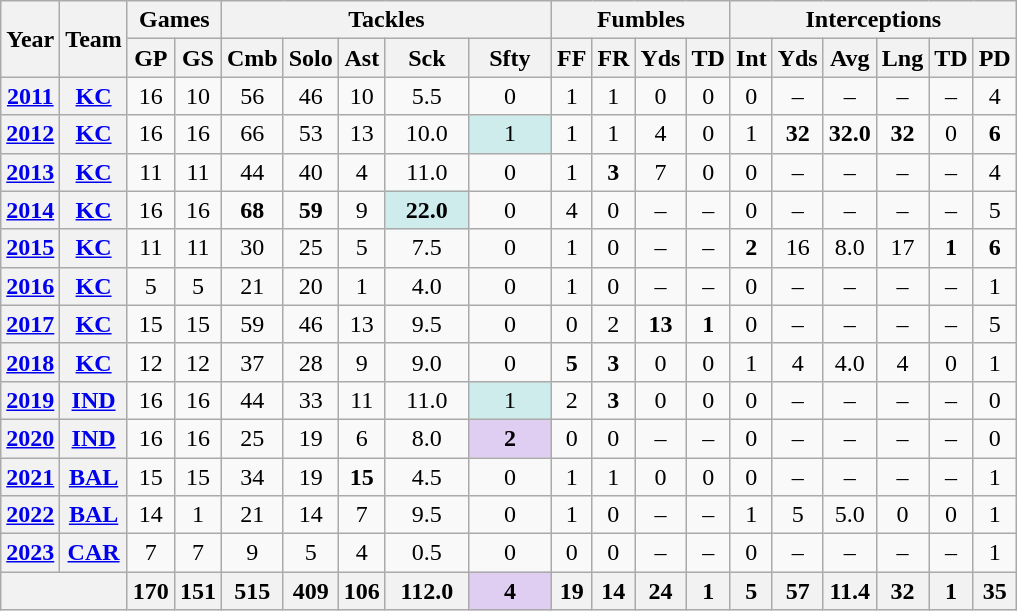<table class="wikitable" style="text-align:center;">
<tr>
<th rowspan="2">Year</th>
<th rowspan="2">Team</th>
<th colspan="2">Games</th>
<th colspan="5">Tackles</th>
<th colspan="4">Fumbles</th>
<th colspan="6">Interceptions</th>
</tr>
<tr>
<th>GP</th>
<th>GS</th>
<th>Cmb</th>
<th>Solo</th>
<th>Ast</th>
<th>Sck</th>
<th>Sfty</th>
<th>FF</th>
<th>FR</th>
<th>Yds</th>
<th>TD</th>
<th>Int</th>
<th>Yds</th>
<th>Avg</th>
<th>Lng</th>
<th>TD</th>
<th>PD</th>
</tr>
<tr>
<th><a href='#'>2011</a></th>
<th><a href='#'>KC</a></th>
<td>16</td>
<td>10</td>
<td>56</td>
<td>46</td>
<td>10</td>
<td>5.5</td>
<td>0</td>
<td>1</td>
<td>1</td>
<td>0</td>
<td>0</td>
<td>0</td>
<td>–</td>
<td>–</td>
<td>–</td>
<td>–</td>
<td>4</td>
</tr>
<tr>
<th><a href='#'>2012</a></th>
<th><a href='#'>KC</a></th>
<td>16</td>
<td>16</td>
<td>66</td>
<td>53</td>
<td>13</td>
<td>10.0</td>
<td style="background:#cfecec; width:3em;">1</td>
<td>1</td>
<td>1</td>
<td>4</td>
<td>0</td>
<td>1</td>
<td><strong>32</strong></td>
<td><strong>32.0</strong></td>
<td><strong>32</strong></td>
<td>0</td>
<td><strong>6</strong></td>
</tr>
<tr>
<th><a href='#'>2013</a></th>
<th><a href='#'>KC</a></th>
<td>11</td>
<td>11</td>
<td>44</td>
<td>40</td>
<td>4</td>
<td>11.0</td>
<td>0</td>
<td>1</td>
<td><strong>3</strong></td>
<td>7</td>
<td>0</td>
<td>0</td>
<td>–</td>
<td>–</td>
<td>–</td>
<td>–</td>
<td>4</td>
</tr>
<tr>
<th><a href='#'>2014</a></th>
<th><a href='#'>KC</a></th>
<td>16</td>
<td>16</td>
<td><strong>68</strong></td>
<td><strong>59</strong></td>
<td>9</td>
<td style="background:#cfecec; width:3em;"><strong>22.0</strong></td>
<td>0</td>
<td>4</td>
<td>0</td>
<td>–</td>
<td>–</td>
<td>0</td>
<td>–</td>
<td>–</td>
<td>–</td>
<td>–</td>
<td>5</td>
</tr>
<tr>
<th><a href='#'>2015</a></th>
<th><a href='#'>KC</a></th>
<td>11</td>
<td>11</td>
<td>30</td>
<td>25</td>
<td>5</td>
<td>7.5</td>
<td>0</td>
<td>1</td>
<td>0</td>
<td>–</td>
<td>–</td>
<td><strong>2</strong></td>
<td>16</td>
<td>8.0</td>
<td>17</td>
<td><strong>1</strong></td>
<td><strong>6</strong></td>
</tr>
<tr>
<th><a href='#'>2016</a></th>
<th><a href='#'>KC</a></th>
<td>5</td>
<td>5</td>
<td>21</td>
<td>20</td>
<td>1</td>
<td>4.0</td>
<td>0</td>
<td>1</td>
<td>0</td>
<td>–</td>
<td>–</td>
<td>0</td>
<td>–</td>
<td>–</td>
<td>–</td>
<td>–</td>
<td>1</td>
</tr>
<tr>
<th><a href='#'>2017</a></th>
<th><a href='#'>KC</a></th>
<td>15</td>
<td>15</td>
<td>59</td>
<td>46</td>
<td>13</td>
<td>9.5</td>
<td>0</td>
<td>0</td>
<td>2</td>
<td><strong>13</strong></td>
<td><strong>1</strong></td>
<td>0</td>
<td>–</td>
<td>–</td>
<td>–</td>
<td>–</td>
<td>5</td>
</tr>
<tr>
<th><a href='#'>2018</a></th>
<th><a href='#'>KC</a></th>
<td>12</td>
<td>12</td>
<td>37</td>
<td>28</td>
<td>9</td>
<td>9.0</td>
<td>0</td>
<td><strong>5</strong></td>
<td><strong>3</strong></td>
<td>0</td>
<td>0</td>
<td>1</td>
<td>4</td>
<td>4.0</td>
<td>4</td>
<td>0</td>
<td>1</td>
</tr>
<tr>
<th><a href='#'>2019</a></th>
<th><a href='#'>IND</a></th>
<td>16</td>
<td>16</td>
<td>44</td>
<td>33</td>
<td>11</td>
<td>11.0</td>
<td style="background:#cfecec; width:3em;">1</td>
<td>2</td>
<td><strong>3</strong></td>
<td>0</td>
<td>0</td>
<td>0</td>
<td>–</td>
<td>–</td>
<td>–</td>
<td>–</td>
<td>0</td>
</tr>
<tr>
<th><a href='#'>2020</a></th>
<th><a href='#'>IND</a></th>
<td>16</td>
<td>16</td>
<td>25</td>
<td>19</td>
<td>6</td>
<td>8.0</td>
<td style="background:#e0cef2; width:3em;"><strong>2</strong></td>
<td>0</td>
<td>0</td>
<td>–</td>
<td>–</td>
<td>0</td>
<td>–</td>
<td>–</td>
<td>–</td>
<td>–</td>
<td>0</td>
</tr>
<tr>
<th><a href='#'>2021</a></th>
<th><a href='#'>BAL</a></th>
<td>15</td>
<td>15</td>
<td>34</td>
<td>19</td>
<td><strong>15</strong></td>
<td>4.5</td>
<td>0</td>
<td>1</td>
<td>1</td>
<td>0</td>
<td>0</td>
<td>0</td>
<td>–</td>
<td>–</td>
<td>–</td>
<td>–</td>
<td>1</td>
</tr>
<tr>
<th><a href='#'>2022</a></th>
<th><a href='#'>BAL</a></th>
<td>14</td>
<td>1</td>
<td>21</td>
<td>14</td>
<td>7</td>
<td>9.5</td>
<td>0</td>
<td>1</td>
<td>0</td>
<td>–</td>
<td>–</td>
<td>1</td>
<td>5</td>
<td>5.0</td>
<td>0</td>
<td>0</td>
<td>1</td>
</tr>
<tr>
<th><a href='#'>2023</a></th>
<th><a href='#'>CAR</a></th>
<td>7</td>
<td>7</td>
<td>9</td>
<td>5</td>
<td>4</td>
<td>0.5</td>
<td>0</td>
<td>0</td>
<td>0</td>
<td>–</td>
<td>–</td>
<td>0</td>
<td>–</td>
<td>–</td>
<td>–</td>
<td>–</td>
<td>1</td>
</tr>
<tr>
<th colspan="2"></th>
<th>170</th>
<th>151</th>
<th>515</th>
<th>409</th>
<th>106</th>
<th>112.0</th>
<th style="background:#e0cef2; width:3em;">4</th>
<th>19</th>
<th>14</th>
<th>24</th>
<th>1</th>
<th>5</th>
<th>57</th>
<th>11.4</th>
<th>32</th>
<th>1</th>
<th>35</th>
</tr>
</table>
